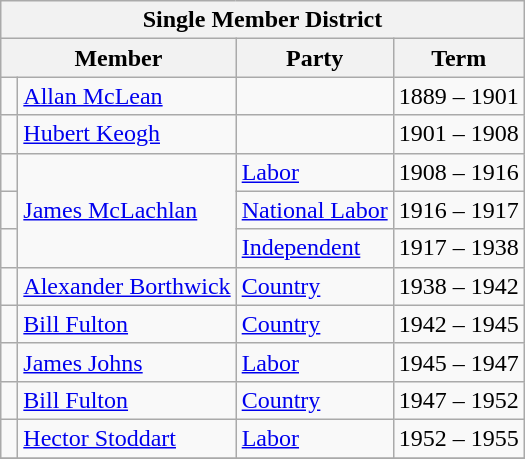<table class="wikitable">
<tr>
<th colspan=4>Single Member District</th>
</tr>
<tr>
<th colspan="2">Member</th>
<th>Party</th>
<th>Term</th>
</tr>
<tr>
<td> </td>
<td><a href='#'>Allan McLean</a></td>
<td></td>
<td>1889 – 1901</td>
</tr>
<tr>
<td> </td>
<td><a href='#'>Hubert Keogh</a></td>
<td></td>
<td>1901 – 1908</td>
</tr>
<tr>
<td> </td>
<td rowspan="3"><a href='#'>James McLachlan</a></td>
<td><a href='#'>Labor</a></td>
<td>1908 – 1916</td>
</tr>
<tr>
<td> </td>
<td><a href='#'>National Labor</a></td>
<td>1916 – 1917</td>
</tr>
<tr>
<td> </td>
<td><a href='#'>Independent</a></td>
<td>1917 – 1938</td>
</tr>
<tr>
<td> </td>
<td><a href='#'>Alexander Borthwick</a></td>
<td><a href='#'>Country</a></td>
<td>1938 – 1942</td>
</tr>
<tr>
<td> </td>
<td><a href='#'>Bill Fulton</a></td>
<td><a href='#'>Country</a></td>
<td>1942 – 1945</td>
</tr>
<tr>
<td> </td>
<td><a href='#'>James Johns</a></td>
<td><a href='#'>Labor</a></td>
<td>1945 – 1947</td>
</tr>
<tr>
<td> </td>
<td><a href='#'>Bill Fulton</a></td>
<td><a href='#'>Country</a></td>
<td>1947 – 1952</td>
</tr>
<tr>
<td> </td>
<td><a href='#'>Hector Stoddart</a></td>
<td><a href='#'>Labor</a></td>
<td>1952 – 1955</td>
</tr>
<tr>
</tr>
</table>
